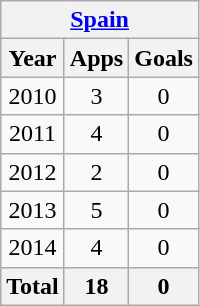<table class="wikitable" style="text-align:center">
<tr>
<th colspan=3><a href='#'>Spain</a></th>
</tr>
<tr>
<th>Year</th>
<th>Apps</th>
<th>Goals</th>
</tr>
<tr>
<td>2010</td>
<td>3</td>
<td>0</td>
</tr>
<tr>
<td>2011</td>
<td>4</td>
<td>0</td>
</tr>
<tr>
<td>2012</td>
<td>2</td>
<td>0</td>
</tr>
<tr>
<td>2013</td>
<td>5</td>
<td>0</td>
</tr>
<tr>
<td>2014</td>
<td>4</td>
<td>0</td>
</tr>
<tr>
<th>Total</th>
<th>18</th>
<th>0</th>
</tr>
</table>
